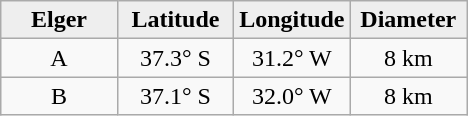<table class="wikitable">
<tr>
<th width="25%" style="background:#eeeeee;">Elger</th>
<th width="25%" style="background:#eeeeee;">Latitude</th>
<th width="25%" style="background:#eeeeee;">Longitude</th>
<th width="25%" style="background:#eeeeee;">Diameter</th>
</tr>
<tr>
<td align="center">A</td>
<td align="center">37.3° S</td>
<td align="center">31.2° W</td>
<td align="center">8 km</td>
</tr>
<tr>
<td align="center">B</td>
<td align="center">37.1° S</td>
<td align="center">32.0° W</td>
<td align="center">8 km</td>
</tr>
</table>
